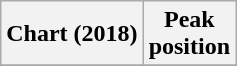<table class="wikitable sortable plainrowheaders">
<tr>
<th scope="col">Chart (2018)</th>
<th scope="col">Peak<br>position</th>
</tr>
<tr>
</tr>
</table>
